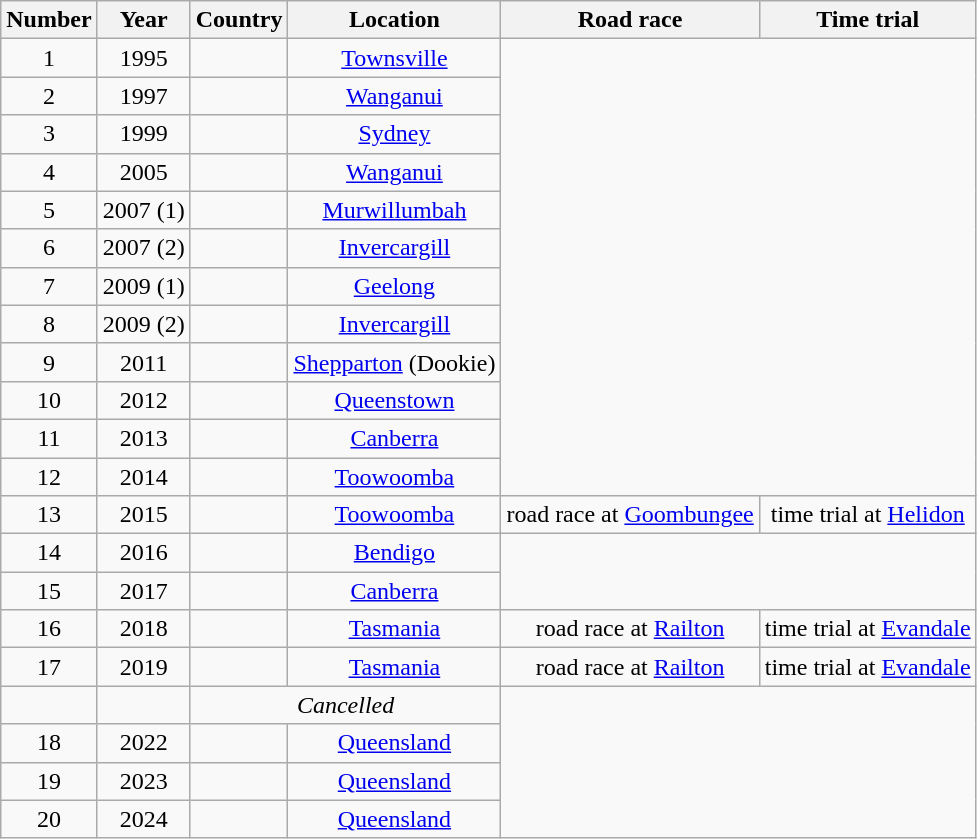<table class="wikitable" style="text-align:center">
<tr>
<th>Number</th>
<th>Year</th>
<th>Country</th>
<th>Location</th>
<th>Road race</th>
<th>Time trial</th>
</tr>
<tr>
<td>1</td>
<td>1995</td>
<td></td>
<td><a href='#'>Townsville</a></td>
</tr>
<tr>
<td>2</td>
<td>1997</td>
<td></td>
<td><a href='#'>Wanganui</a></td>
</tr>
<tr>
<td>3</td>
<td>1999</td>
<td></td>
<td><a href='#'>Sydney</a></td>
</tr>
<tr>
<td>4</td>
<td>2005</td>
<td></td>
<td><a href='#'>Wanganui</a></td>
</tr>
<tr>
<td>5</td>
<td>2007 (1)</td>
<td></td>
<td><a href='#'>Murwillumbah</a></td>
</tr>
<tr>
<td>6</td>
<td>2007 (2)</td>
<td></td>
<td><a href='#'>Invercargill</a></td>
</tr>
<tr>
<td>7</td>
<td>2009 (1)</td>
<td></td>
<td><a href='#'>Geelong</a></td>
</tr>
<tr>
<td>8</td>
<td>2009 (2)</td>
<td></td>
<td><a href='#'>Invercargill</a></td>
</tr>
<tr>
<td>9</td>
<td>2011</td>
<td></td>
<td><a href='#'>Shepparton</a> (Dookie)</td>
</tr>
<tr>
<td>10</td>
<td>2012</td>
<td></td>
<td><a href='#'>Queenstown</a></td>
</tr>
<tr>
<td>11</td>
<td>2013</td>
<td></td>
<td><a href='#'>Canberra</a></td>
</tr>
<tr>
<td>12</td>
<td>2014</td>
<td></td>
<td><a href='#'>Toowoomba</a></td>
</tr>
<tr>
<td>13</td>
<td>2015</td>
<td></td>
<td><a href='#'>Toowoomba</a></td>
<td>road race at <a href='#'>Goombungee</a></td>
<td>time trial at <a href='#'>Helidon</a></td>
</tr>
<tr>
<td>14</td>
<td>2016</td>
<td></td>
<td><a href='#'>Bendigo</a></td>
</tr>
<tr>
<td>15</td>
<td>2017</td>
<td></td>
<td><a href='#'>Canberra</a></td>
</tr>
<tr>
<td>16</td>
<td>2018</td>
<td></td>
<td><a href='#'>Tasmania</a></td>
<td>road race at <a href='#'>Railton</a></td>
<td>time trial at <a href='#'>Evandale</a></td>
</tr>
<tr>
<td>17</td>
<td>2019</td>
<td></td>
<td><a href='#'>Tasmania</a></td>
<td>road race at <a href='#'>Railton</a></td>
<td>time trial at <a href='#'>Evandale</a></td>
</tr>
<tr>
<td></td>
<td></td>
<td colspan=2><em>Cancelled</em></td>
</tr>
<tr>
<td>18</td>
<td>2022</td>
<td></td>
<td><a href='#'>Queensland</a></td>
</tr>
<tr>
<td>19</td>
<td>2023</td>
<td></td>
<td><a href='#'>Queensland</a></td>
</tr>
<tr>
<td>20</td>
<td>2024</td>
<td></td>
<td><a href='#'>Queensland</a></td>
</tr>
</table>
